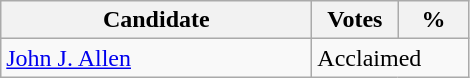<table class="wikitable">
<tr>
<th style="width: 200px">Candidate</th>
<th style="width: 50px">Votes</th>
<th style="width: 40px">%</th>
</tr>
<tr>
<td><a href='#'>John J. Allen</a></td>
<td colspan="2">Acclaimed</td>
</tr>
</table>
